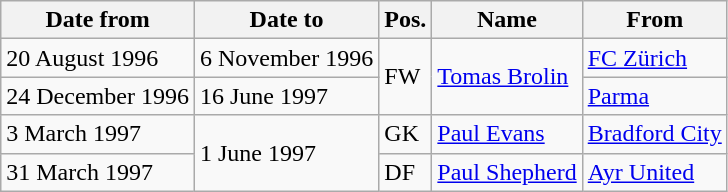<table class="wikitable">
<tr>
<th>Date from</th>
<th>Date to</th>
<th>Pos.</th>
<th>Name</th>
<th>From</th>
</tr>
<tr>
<td>20 August 1996</td>
<td>6 November 1996</td>
<td rowspan="2">FW</td>
<td rowspan="2"> <a href='#'>Tomas Brolin</a></td>
<td> <a href='#'>FC Zürich</a></td>
</tr>
<tr>
<td>24 December 1996</td>
<td>16 June 1997</td>
<td> <a href='#'>Parma</a></td>
</tr>
<tr>
<td>3 March 1997</td>
<td rowspan="2">1 June 1997</td>
<td>GK</td>
<td> <a href='#'>Paul Evans</a></td>
<td> <a href='#'>Bradford City</a></td>
</tr>
<tr>
<td>31 March 1997</td>
<td>DF</td>
<td> <a href='#'>Paul Shepherd</a></td>
<td> <a href='#'>Ayr United</a></td>
</tr>
</table>
